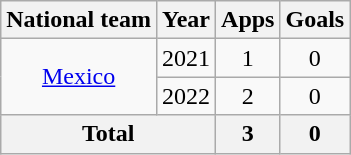<table class="wikitable" style="text-align: center;">
<tr>
<th>National team</th>
<th>Year</th>
<th>Apps</th>
<th>Goals</th>
</tr>
<tr>
<td rowspan="2" valign="center"><a href='#'>Mexico</a></td>
<td>2021</td>
<td>1</td>
<td>0</td>
</tr>
<tr>
<td>2022</td>
<td>2</td>
<td>0</td>
</tr>
<tr>
<th colspan="2">Total</th>
<th>3</th>
<th>0</th>
</tr>
</table>
